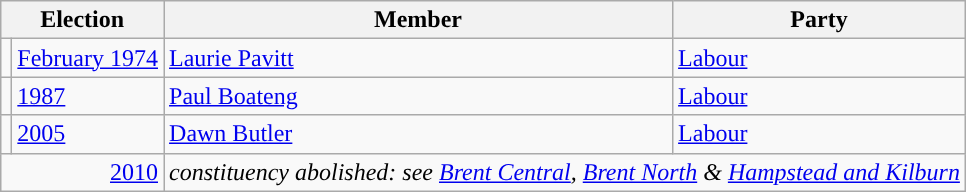<table class="wikitable">
<tr>
<th colspan="2">Election</th>
<th>Member</th>
<th>Party</th>
</tr>
<tr>
<td style="color:inherit;background-color: "></td>
<td><a href='#'>February 1974</a></td>
<td><a href='#'>Laurie Pavitt</a></td>
<td><a href='#'>Labour</a></td>
</tr>
<tr>
<td style="color:inherit;background-color: "></td>
<td><a href='#'>1987</a></td>
<td><a href='#'>Paul Boateng</a></td>
<td><a href='#'>Labour</a></td>
</tr>
<tr>
<td style="color:inherit;background-color: "></td>
<td><a href='#'>2005</a></td>
<td><a href='#'>Dawn Butler</a></td>
<td><a href='#'>Labour</a></td>
</tr>
<tr>
<td colspan="2" align="right"><a href='#'>2010</a></td>
<td colspan="2"><em>constituency abolished: see <a href='#'>Brent Central</a>, <a href='#'>Brent North</a> & <a href='#'>Hampstead and Kilburn</a></em></td>
</tr>
</table>
